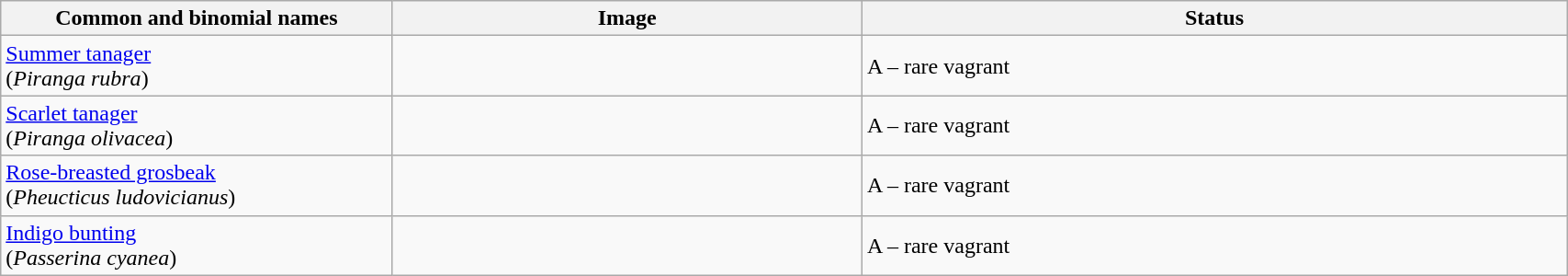<table width=90% class="wikitable">
<tr>
<th width=25%>Common and binomial names</th>
<th width=30%>Image</th>
<th width=45%>Status</th>
</tr>
<tr>
<td><a href='#'>Summer tanager</a><br>(<em>Piranga rubra</em>)</td>
<td></td>
<td>A – rare vagrant</td>
</tr>
<tr>
<td><a href='#'>Scarlet tanager</a><br>(<em>Piranga olivacea</em>)</td>
<td></td>
<td>A – rare vagrant</td>
</tr>
<tr>
<td><a href='#'>Rose-breasted grosbeak</a><br>(<em>Pheucticus ludovicianus</em>)</td>
<td></td>
<td>A – rare vagrant</td>
</tr>
<tr>
<td><a href='#'>Indigo bunting</a><br>(<em>Passerina cyanea</em>)</td>
<td></td>
<td>A – rare vagrant</td>
</tr>
</table>
